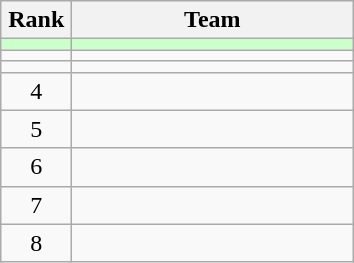<table class="wikitable">
<tr>
<th width=40>Rank</th>
<th width=180>Team</th>
</tr>
<tr bgcolor=#ccffcc>
<td align=center></td>
<td></td>
</tr>
<tr>
<td align=center></td>
<td></td>
</tr>
<tr>
<td align=center></td>
<td></td>
</tr>
<tr>
<td align=center>4</td>
<td></td>
</tr>
<tr>
<td align=center>5</td>
<td></td>
</tr>
<tr>
<td align=center>6</td>
<td></td>
</tr>
<tr>
<td align=center>7</td>
<td></td>
</tr>
<tr>
<td align=center>8</td>
<td></td>
</tr>
</table>
